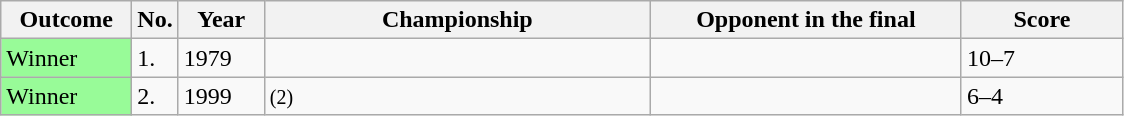<table class="sortable wikitable">
<tr>
<th width="80">Outcome</th>
<th width="20">No.</th>
<th width="50">Year</th>
<th width="250">Championship</th>
<th width="200">Opponent in the final</th>
<th width="100">Score</th>
</tr>
<tr>
<td style="background:#98fb98;">Winner</td>
<td>1.</td>
<td>1979</td>
<td></td>
<td> </td>
<td>10–7</td>
</tr>
<tr>
<td style="background:#98fb98;">Winner</td>
<td>2.</td>
<td>1999</td>
<td> <small>(2)</small></td>
<td> </td>
<td>6–4</td>
</tr>
</table>
